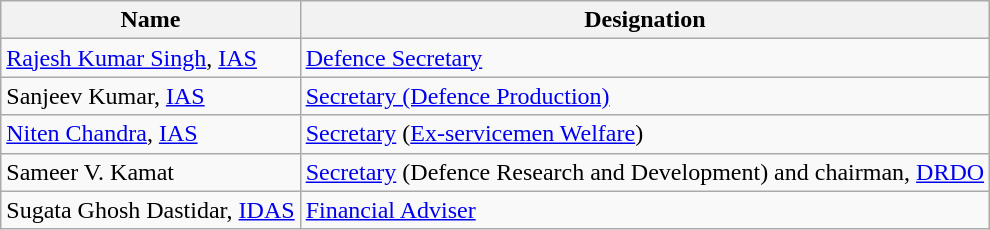<table class="wikitable mw-collapsible">
<tr>
<th>Name</th>
<th>Designation</th>
</tr>
<tr>
<td><a href='#'>Rajesh Kumar Singh</a>, <a href='#'>IAS</a></td>
<td><a href='#'>Defence Secretary</a></td>
</tr>
<tr>
<td>Sanjeev Kumar, <a href='#'>IAS</a></td>
<td><a href='#'>Secretary (Defence Production)</a></td>
</tr>
<tr>
<td><a href='#'>Niten Chandra</a>, <a href='#'>IAS</a></td>
<td><a href='#'>Secretary</a> (<a href='#'>Ex-servicemen Welfare</a>)</td>
</tr>
<tr>
<td>Sameer V. Kamat</td>
<td><a href='#'>Secretary</a> (Defence Research and Development) and chairman, <a href='#'>DRDO</a></td>
</tr>
<tr>
<td>Sugata Ghosh Dastidar, <a href='#'>IDAS</a></td>
<td><a href='#'>Financial Adviser</a></td>
</tr>
</table>
